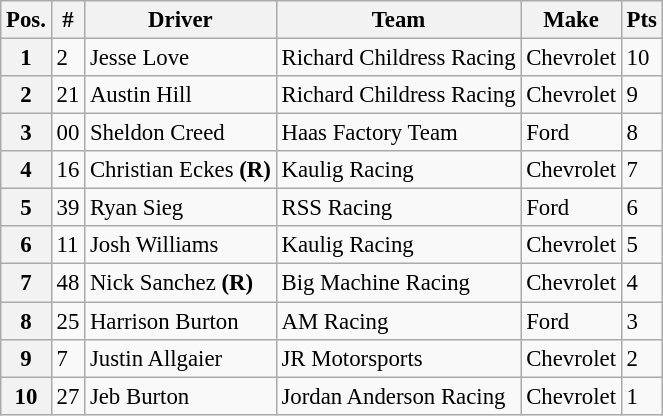<table class="wikitable" style="font-size:95%">
<tr>
<th>Pos.</th>
<th>#</th>
<th>Driver</th>
<th>Team</th>
<th>Make</th>
<th>Pts</th>
</tr>
<tr>
<th>1</th>
<td>2</td>
<td>Jesse Love</td>
<td>Richard Childress Racing</td>
<td>Chevrolet</td>
<td>10</td>
</tr>
<tr>
<th>2</th>
<td>21</td>
<td>Austin Hill</td>
<td>Richard Childress Racing</td>
<td>Chevrolet</td>
<td>9</td>
</tr>
<tr>
<th>3</th>
<td>00</td>
<td>Sheldon Creed</td>
<td>Haas Factory Team</td>
<td>Ford</td>
<td>8</td>
</tr>
<tr>
<th>4</th>
<td>16</td>
<td>Christian Eckes <strong>(R)</strong></td>
<td>Kaulig Racing</td>
<td>Chevrolet</td>
<td>7</td>
</tr>
<tr>
<th>5</th>
<td>39</td>
<td>Ryan Sieg</td>
<td>RSS Racing</td>
<td>Ford</td>
<td>6</td>
</tr>
<tr>
<th>6</th>
<td>11</td>
<td>Josh Williams</td>
<td>Kaulig Racing</td>
<td>Chevrolet</td>
<td>5</td>
</tr>
<tr>
<th>7</th>
<td>48</td>
<td>Nick Sanchez <strong>(R)</strong></td>
<td>Big Machine Racing</td>
<td>Chevrolet</td>
<td>4</td>
</tr>
<tr>
<th>8</th>
<td>25</td>
<td>Harrison Burton</td>
<td>AM Racing</td>
<td>Ford</td>
<td>3</td>
</tr>
<tr>
<th>9</th>
<td>7</td>
<td>Justin Allgaier</td>
<td>JR Motorsports</td>
<td>Chevrolet</td>
<td>2</td>
</tr>
<tr>
<th>10</th>
<td>27</td>
<td>Jeb Burton</td>
<td>Jordan Anderson Racing</td>
<td>Chevrolet</td>
<td>1</td>
</tr>
</table>
